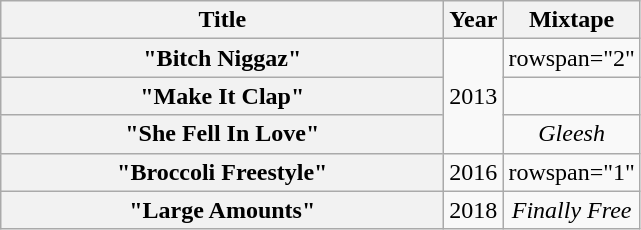<table class="wikitable plainrowheaders" style="text-align:center;">
<tr>
<th scope="col" rowspan="1" style="width:18em;">Title</th>
<th scope="col" rowspan="1">Year</th>
<th scope="col" rowspan="1">Mixtape</th>
</tr>
<tr>
<th scope="row">"Bitch Niggaz"</th>
<td rowspan="3">2013</td>
<td>rowspan="2" </td>
</tr>
<tr>
<th scope="row">"Make It Clap"</th>
</tr>
<tr>
<th scope="row">"She Fell In Love"</th>
<td><em>Gleesh</em></td>
</tr>
<tr>
<th scope="row">"Broccoli Freestyle"</th>
<td>2016</td>
<td>rowspan="1" </td>
</tr>
<tr>
<th scope="row">"Large Amounts"</th>
<td>2018</td>
<td><em>Finally Free</em></td>
</tr>
</table>
